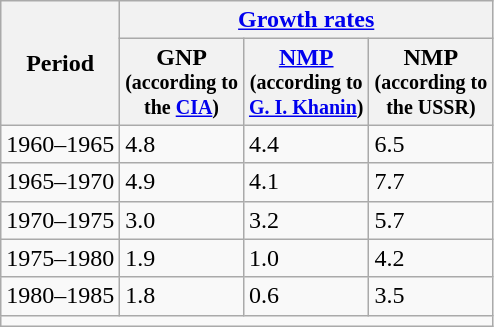<table class="wikitable" style="float:right; margin:0 15px;">
<tr>
<th rowspan=2>Period</th>
<th colspan=3><a href='#'>Growth rates</a></th>
</tr>
<tr>
<th style="line-height:100%">GNP<br><small>(according to<br>the <a href='#'>CIA</a>)</small></th>
<th style="line-height:100%"><a href='#'>NMP</a><br><small>(according to<br><a href='#'>G. I. Khanin</a>)</small></th>
<th style="line-height:100%">NMP<br><small>(according to<br>the USSR)</small></th>
</tr>
<tr>
<td>1960–1965</td>
<td>4.8</td>
<td>4.4</td>
<td>6.5</td>
</tr>
<tr>
<td>1965–1970</td>
<td>4.9</td>
<td>4.1</td>
<td>7.7</td>
</tr>
<tr>
<td>1970–1975</td>
<td>3.0</td>
<td>3.2</td>
<td>5.7</td>
</tr>
<tr>
<td>1975–1980</td>
<td>1.9</td>
<td>1.0</td>
<td>4.2</td>
</tr>
<tr>
<td>1980–1985</td>
<td>1.8</td>
<td>0.6</td>
<td>3.5</td>
</tr>
<tr>
<td style="text-align:left;" colspan="4"></td>
</tr>
</table>
